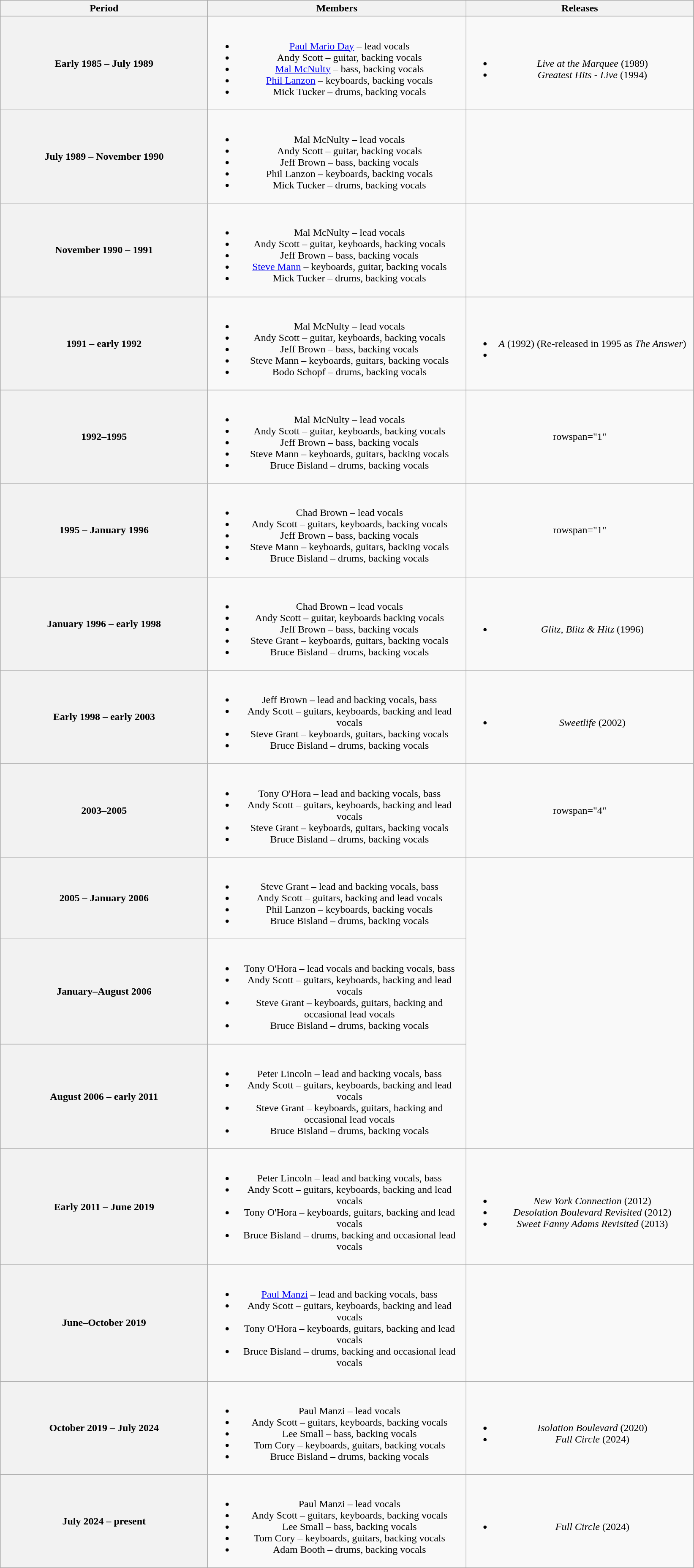<table class="wikitable plainrowheaders" style="text-align:center;">
<tr>
<th scope="col" style="width:20em;">Period</th>
<th scope="col" style="width:25em;">Members</th>
<th scope="col" style="width:22em;">Releases</th>
</tr>
<tr>
<th scope="col">Early 1985 – July 1989</th>
<td><br><ul><li><a href='#'>Paul Mario Day</a> – lead vocals</li><li>Andy Scott – guitar, backing vocals</li><li><a href='#'>Mal McNulty</a> – bass, backing vocals</li><li><a href='#'>Phil Lanzon</a> – keyboards, backing vocals</li><li>Mick Tucker – drums, backing vocals</li></ul></td>
<td><br><ul><li><em>Live at the Marquee</em> (1989)</li><li><em>Greatest Hits - Live</em> (1994)</li></ul></td>
</tr>
<tr>
<th scope="col">July 1989 – November 1990</th>
<td><br><ul><li>Mal McNulty – lead vocals</li><li>Andy Scott – guitar, backing vocals</li><li>Jeff Brown – bass, backing vocals</li><li>Phil Lanzon – keyboards, backing vocals</li><li>Mick Tucker – drums, backing vocals</li></ul></td>
<td></td>
</tr>
<tr>
<th scope="col">November 1990 – 1991</th>
<td><br><ul><li>Mal McNulty – lead vocals</li><li>Andy Scott – guitar, keyboards, backing vocals</li><li>Jeff Brown – bass, backing vocals</li><li><a href='#'>Steve Mann</a> – keyboards, guitar, backing vocals</li><li>Mick Tucker – drums, backing vocals</li></ul></td>
<td></td>
</tr>
<tr>
<th scope="col">1991 – early 1992</th>
<td><br><ul><li>Mal McNulty – lead vocals</li><li>Andy Scott – guitar, keyboards, backing vocals</li><li>Jeff Brown – bass, backing vocals</li><li>Steve Mann – keyboards, guitars, backing vocals</li><li>Bodo Schopf – drums, backing vocals</li></ul></td>
<td><br><ul><li><em>A</em> (1992) (Re-released in 1995 as <em>The Answer</em>)</li><li></li></ul></td>
</tr>
<tr>
<th scope="col">1992–1995</th>
<td><br><ul><li>Mal McNulty – lead vocals</li><li>Andy Scott – guitar, keyboards, backing vocals</li><li>Jeff Brown – bass, backing vocals</li><li>Steve Mann – keyboards, guitars, backing vocals</li><li>Bruce Bisland – drums, backing vocals</li></ul></td>
<td>rowspan="1" </td>
</tr>
<tr>
<th scope="col">1995 – January 1996</th>
<td><br><ul><li>Chad Brown – lead vocals</li><li>Andy Scott – guitars, keyboards, backing vocals</li><li>Jeff Brown – bass, backing vocals</li><li>Steve Mann – keyboards, guitars, backing vocals</li><li>Bruce Bisland – drums, backing vocals</li></ul></td>
<td>rowspan="1" </td>
</tr>
<tr>
<th scope="col">January 1996 – early 1998</th>
<td><br><ul><li>Chad Brown – lead vocals</li><li>Andy Scott – guitar, keyboards backing vocals</li><li>Jeff Brown – bass, backing vocals</li><li>Steve Grant – keyboards, guitars, backing vocals</li><li>Bruce Bisland – drums, backing vocals</li></ul></td>
<td><br><ul><li><em>Glitz, Blitz & Hitz</em> (1996)</li></ul></td>
</tr>
<tr>
<th scope="col">Early 1998 – early 2003</th>
<td><br><ul><li>Jeff Brown – lead and backing vocals, bass</li><li>Andy Scott – guitars, keyboards, backing and lead vocals</li><li>Steve Grant – keyboards, guitars, backing vocals</li><li>Bruce Bisland – drums, backing vocals</li></ul></td>
<td><br><ul><li><em>Sweetlife</em> (2002)</li></ul></td>
</tr>
<tr>
<th scope="col">2003–2005</th>
<td><br><ul><li>Tony O'Hora – lead and backing vocals, bass</li><li>Andy Scott – guitars, keyboards, backing and lead vocals</li><li>Steve Grant – keyboards, guitars, backing vocals</li><li>Bruce Bisland – drums, backing vocals</li></ul></td>
<td>rowspan="4" </td>
</tr>
<tr>
<th scope="col">2005 – January 2006</th>
<td><br><ul><li>Steve Grant – lead and backing vocals, bass</li><li>Andy Scott – guitars, backing and lead vocals</li><li>Phil Lanzon – keyboards, backing vocals</li><li>Bruce Bisland – drums, backing vocals</li></ul></td>
</tr>
<tr>
<th scope="col">January–August 2006</th>
<td><br><ul><li>Tony O'Hora – lead vocals and backing vocals, bass</li><li>Andy Scott – guitars, keyboards, backing and lead vocals</li><li>Steve Grant – keyboards, guitars, backing and occasional lead vocals</li><li>Bruce Bisland – drums, backing vocals</li></ul></td>
</tr>
<tr>
<th scope="col">August 2006 – early 2011</th>
<td><br><ul><li>Peter Lincoln – lead and backing vocals, bass</li><li>Andy Scott – guitars, keyboards, backing and lead vocals</li><li>Steve Grant – keyboards, guitars, backing and occasional lead vocals</li><li>Bruce Bisland – drums, backing vocals</li></ul></td>
</tr>
<tr>
<th scope="col">Early 2011 – June 2019</th>
<td><br><ul><li>Peter Lincoln – lead and backing vocals, bass</li><li>Andy Scott – guitars, keyboards, backing and lead vocals</li><li>Tony O'Hora – keyboards, guitars, backing and lead vocals</li><li>Bruce Bisland – drums, backing and occasional lead vocals</li></ul></td>
<td><br><ul><li><em>New York Connection</em> (2012)</li><li><em>Desolation Boulevard Revisited</em> (2012)</li><li><em>Sweet Fanny Adams Revisited</em> (2013)</li></ul></td>
</tr>
<tr>
<th scope="col">June–October 2019</th>
<td><br><ul><li><a href='#'>Paul Manzi</a> – lead and backing vocals, bass</li><li>Andy Scott – guitars, keyboards, backing and lead vocals</li><li>Tony O'Hora – keyboards, guitars, backing and lead vocals</li><li>Bruce Bisland – drums, backing and occasional lead vocals</li></ul></td>
<td></td>
</tr>
<tr>
<th scope="col">October 2019 – July 2024</th>
<td><br><ul><li>Paul Manzi – lead vocals</li><li>Andy Scott – guitars, keyboards, backing vocals</li><li>Lee Small – bass, backing vocals</li><li>Tom Cory – keyboards, guitars, backing vocals</li><li>Bruce Bisland – drums, backing vocals</li></ul></td>
<td><br><ul><li><em>Isolation Boulevard</em> (2020)</li><li><em>Full Circle</em> (2024)</li></ul></td>
</tr>
<tr>
<th scope="col">July 2024 – present</th>
<td><br><ul><li>Paul Manzi – lead vocals</li><li>Andy Scott – guitars, keyboards, backing vocals</li><li>Lee Small – bass, backing vocals</li><li>Tom Cory – keyboards, guitars, backing vocals</li><li>Adam Booth – drums, backing vocals</li></ul></td>
<td><br><ul><li><em>Full Circle</em> (2024)</li></ul></td>
</tr>
</table>
